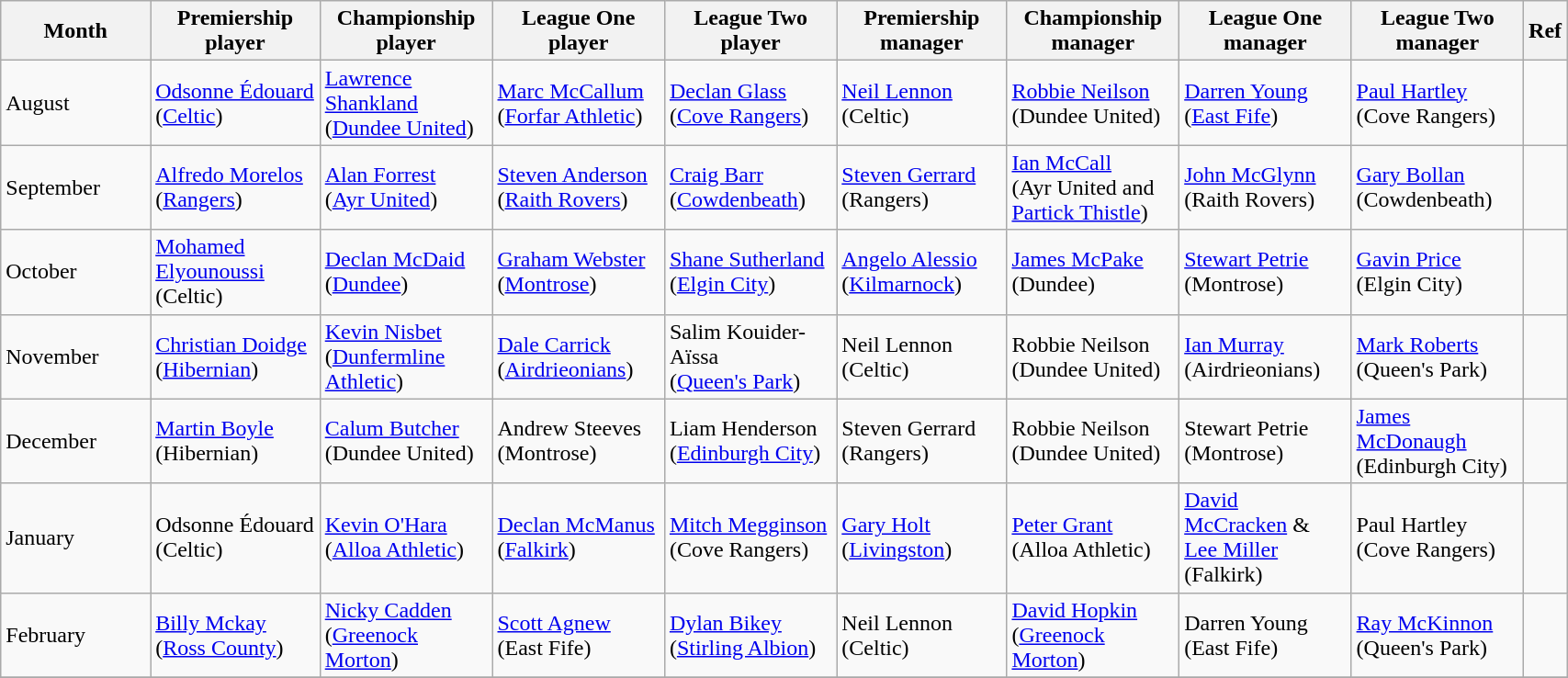<table class="wikitable" style="width: 90%">
<tr>
<th style="width: 10%">Month</th>
<th style="width: 11.25%">Premiership<br>player</th>
<th style="width: 11.25%">Championship<br>player</th>
<th style="width: 11.25%">League One<br>player</th>
<th style="width: 11.25%">League Two<br>player</th>
<th style="width: 11.25%">Premiership<br>manager</th>
<th style="width: 11.25%">Championship<br>manager</th>
<th style="width: 11.25%">League One<br>manager</th>
<th style="width: 11.25%">League Two<br>manager</th>
<th style="width: 11.25%">Ref</th>
</tr>
<tr>
<td>August</td>
<td><a href='#'>Odsonne Édouard</a><br>(<a href='#'>Celtic</a>)</td>
<td><a href='#'>Lawrence Shankland</a><br>(<a href='#'>Dundee United</a>)</td>
<td><a href='#'>Marc McCallum</a><br>(<a href='#'>Forfar Athletic</a>)</td>
<td><a href='#'>Declan Glass</a><br>(<a href='#'>Cove Rangers</a>)</td>
<td><a href='#'>Neil Lennon</a><br>(Celtic)</td>
<td><a href='#'>Robbie Neilson</a><br>(Dundee United)</td>
<td><a href='#'>Darren Young</a><br>(<a href='#'>East Fife</a>)</td>
<td><a href='#'>Paul Hartley</a><br>(Cove Rangers)</td>
<td></td>
</tr>
<tr>
<td>September</td>
<td><a href='#'>Alfredo Morelos</a><br>(<a href='#'>Rangers</a>)</td>
<td><a href='#'>Alan Forrest</a><br>(<a href='#'>Ayr United</a>)</td>
<td><a href='#'>Steven Anderson</a><br>(<a href='#'>Raith Rovers</a>)</td>
<td><a href='#'>Craig Barr</a><br>(<a href='#'>Cowdenbeath</a>)</td>
<td><a href='#'>Steven Gerrard</a><br>(Rangers)</td>
<td><a href='#'>Ian McCall</a><br>(Ayr United and <a href='#'>Partick Thistle</a>)</td>
<td><a href='#'>John McGlynn</a><br>(Raith Rovers)</td>
<td><a href='#'>Gary Bollan</a><br>(Cowdenbeath)</td>
<td></td>
</tr>
<tr>
<td>October</td>
<td><a href='#'>Mohamed Elyounoussi</a><br>(Celtic)</td>
<td><a href='#'>Declan McDaid</a><br>(<a href='#'>Dundee</a>)</td>
<td><a href='#'>Graham Webster</a><br>(<a href='#'>Montrose</a>)</td>
<td><a href='#'>Shane Sutherland</a><br>(<a href='#'>Elgin City</a>)</td>
<td><a href='#'>Angelo Alessio</a><br>(<a href='#'>Kilmarnock</a>)</td>
<td><a href='#'>James McPake</a><br>(Dundee)</td>
<td><a href='#'>Stewart Petrie</a><br>(Montrose)</td>
<td><a href='#'>Gavin Price</a><br>(Elgin City)</td>
<td></td>
</tr>
<tr>
<td>November</td>
<td><a href='#'>Christian Doidge</a><br>(<a href='#'>Hibernian</a>)</td>
<td><a href='#'>Kevin Nisbet</a><br>(<a href='#'>Dunfermline Athletic</a>)</td>
<td><a href='#'>Dale Carrick</a><br>(<a href='#'>Airdrieonians</a>)</td>
<td>Salim Kouider-Aïssa<br>(<a href='#'>Queen's Park</a>)</td>
<td>Neil Lennon <br>(Celtic)</td>
<td>Robbie Neilson <br>(Dundee United)</td>
<td><a href='#'>Ian Murray</a><br>(Airdrieonians)</td>
<td><a href='#'>Mark Roberts</a><br>(Queen's Park)</td>
<td></td>
</tr>
<tr>
<td>December</td>
<td><a href='#'>Martin Boyle</a><br>(Hibernian)</td>
<td><a href='#'>Calum Butcher</a><br>(Dundee United)</td>
<td>Andrew Steeves<br>(Montrose)</td>
<td>Liam Henderson<br>(<a href='#'>Edinburgh City</a>)</td>
<td>Steven Gerrard<br>(Rangers)</td>
<td>Robbie Neilson <br>(Dundee United)</td>
<td>Stewart Petrie<br>(Montrose)</td>
<td><a href='#'>James McDonaugh</a><br>(Edinburgh City)</td>
<td></td>
</tr>
<tr>
<td>January</td>
<td>Odsonne Édouard<br>(Celtic)</td>
<td><a href='#'>Kevin O'Hara</a><br>(<a href='#'>Alloa Athletic</a>)</td>
<td><a href='#'>Declan McManus</a><br>(<a href='#'>Falkirk</a>)</td>
<td><a href='#'>Mitch Megginson</a><br>(Cove Rangers)</td>
<td><a href='#'>Gary Holt</a><br>(<a href='#'>Livingston</a>)</td>
<td><a href='#'>Peter Grant</a><br>(Alloa Athletic)</td>
<td><a href='#'>David McCracken</a> & <a href='#'>Lee Miller</a><br>(Falkirk)</td>
<td>Paul Hartley<br>(Cove Rangers)</td>
<td></td>
</tr>
<tr>
<td>February</td>
<td><a href='#'>Billy Mckay</a><br>(<a href='#'>Ross County</a>)</td>
<td><a href='#'>Nicky Cadden</a><br>(<a href='#'>Greenock Morton</a>)</td>
<td><a href='#'>Scott Agnew</a><br>(East Fife)</td>
<td><a href='#'>Dylan Bikey</a><br>(<a href='#'>Stirling Albion</a>)</td>
<td>Neil Lennon<br>(Celtic)</td>
<td><a href='#'>David Hopkin</a><br>(<a href='#'>Greenock Morton</a>)</td>
<td>Darren Young<br>(East Fife)</td>
<td><a href='#'>Ray McKinnon</a><br>(Queen's Park)</td>
<td></td>
</tr>
<tr>
</tr>
</table>
